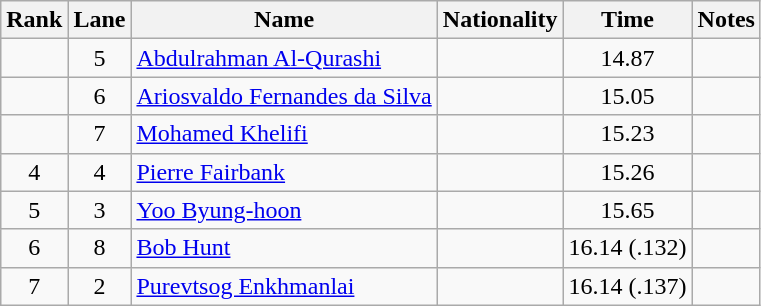<table class="wikitable sortable" style="text-align:center">
<tr>
<th>Rank</th>
<th>Lane</th>
<th>Name</th>
<th>Nationality</th>
<th>Time</th>
<th>Notes</th>
</tr>
<tr>
<td></td>
<td>5</td>
<td align="left"><a href='#'>Abdulrahman Al-Qurashi</a></td>
<td align="left"></td>
<td>14.87</td>
<td></td>
</tr>
<tr>
<td></td>
<td>6</td>
<td align="left"><a href='#'>Ariosvaldo Fernandes da Silva</a></td>
<td align="left"></td>
<td>15.05</td>
<td></td>
</tr>
<tr>
<td></td>
<td>7</td>
<td align="left"><a href='#'>Mohamed Khelifi</a></td>
<td align="left"></td>
<td>15.23</td>
<td></td>
</tr>
<tr>
<td>4</td>
<td>4</td>
<td align="left"><a href='#'>Pierre Fairbank</a></td>
<td align="left"></td>
<td>15.26</td>
<td></td>
</tr>
<tr>
<td>5</td>
<td>3</td>
<td align="left"><a href='#'>Yoo Byung-hoon</a></td>
<td align="left"></td>
<td>15.65</td>
<td></td>
</tr>
<tr>
<td>6</td>
<td>8</td>
<td align="left"><a href='#'>Bob Hunt</a></td>
<td align="left"></td>
<td>16.14 (.132)</td>
<td></td>
</tr>
<tr>
<td>7</td>
<td>2</td>
<td align="left"><a href='#'>Purevtsog Enkhmanlai</a></td>
<td align="left"></td>
<td>16.14 (.137)</td>
<td></td>
</tr>
</table>
